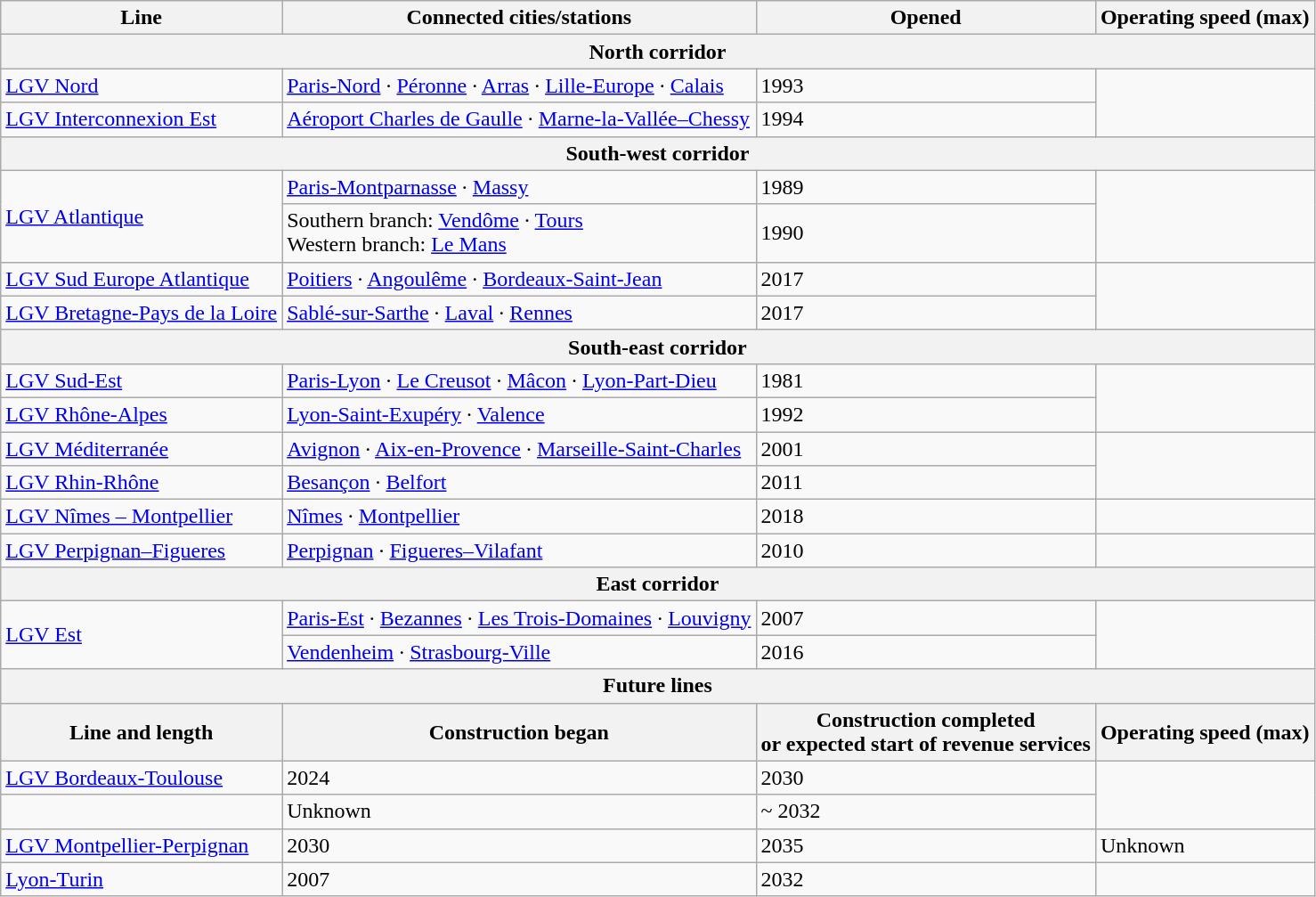<table class="wikitable sortable">
<tr>
<th>Line</th>
<th>Connected cities/stations</th>
<th>Opened</th>
<th>Operating speed (max)</th>
</tr>
<tr>
<th colspan="4">North corridor</th>
</tr>
<tr>
<td><a href='#'>LGV Nord</a></td>
<td><a href='#'>Paris-Nord</a> · <a href='#'>Péronne</a> · <a href='#'>Arras</a> · <a href='#'>Lille-Europe</a> · <a href='#'>Calais</a></td>
<td>1993</td>
<td rowspan="2"></td>
</tr>
<tr>
<td><a href='#'>LGV Interconnexion Est</a></td>
<td><a href='#'>Aéroport Charles de Gaulle</a> · <a href='#'>Marne-la-Vallée–Chessy</a></td>
<td>1994</td>
</tr>
<tr>
<th colspan="4">South-west corridor</th>
</tr>
<tr>
<td rowspan="2"><a href='#'>LGV Atlantique</a></td>
<td><a href='#'>Paris-Montparnasse</a> · <a href='#'>Massy</a></td>
<td>1989</td>
<td rowspan="2"></td>
</tr>
<tr>
<td>Southern branch: <a href='#'>Vendôme</a> · <a href='#'>Tours</a><br>Western branch: <a href='#'>Le Mans</a></td>
<td>1990</td>
</tr>
<tr>
<td><a href='#'>LGV Sud Europe Atlantique</a></td>
<td><a href='#'>Poitiers</a> · <a href='#'>Angoulême</a> · <a href='#'>Bordeaux-Saint-Jean</a></td>
<td>2017</td>
<td rowspan="2"></td>
</tr>
<tr>
<td><a href='#'>LGV Bretagne-Pays de la Loire</a></td>
<td><a href='#'>Sablé-sur-Sarthe</a> ·  <a href='#'>Laval</a> · <a href='#'>Rennes</a></td>
<td>2017</td>
</tr>
<tr>
<th colspan="4">South-east corridor</th>
</tr>
<tr>
<td><a href='#'>LGV Sud-Est</a></td>
<td><a href='#'>Paris-Lyon</a> · <a href='#'>Le Creusot</a> · <a href='#'>Mâcon</a> · <a href='#'>Lyon-Part-Dieu</a></td>
<td>1981</td>
<td rowspan="2"></td>
</tr>
<tr>
<td><a href='#'>LGV Rhône-Alpes</a></td>
<td><a href='#'>Lyon-Saint-Exupéry</a> · <a href='#'>Valence</a></td>
<td>1992</td>
</tr>
<tr>
<td><a href='#'>LGV Méditerranée</a></td>
<td><a href='#'>Avignon</a> · <a href='#'>Aix-en-Provence</a> · <a href='#'>Marseille-Saint-Charles</a></td>
<td>2001</td>
<td rowspan="2"></td>
</tr>
<tr>
<td><a href='#'>LGV Rhin-Rhône</a></td>
<td><a href='#'>Besançon</a> · <a href='#'>Belfort</a></td>
<td>2011</td>
</tr>
<tr>
<td><a href='#'>LGV Nîmes – Montpellier</a></td>
<td><a href='#'>Nîmes</a> · <a href='#'>Montpellier</a></td>
<td>2018</td>
<td data-sort-value="2030-07-01"></td>
</tr>
<tr>
<td><a href='#'>LGV Perpignan–Figueres</a></td>
<td><a href='#'>Perpignan</a> · <a href='#'>Figueres–Vilafant</a></td>
<td>2010</td>
<td></td>
</tr>
<tr>
<th colspan="4">East corridor</th>
</tr>
<tr>
<td rowspan="2"><a href='#'>LGV Est</a></td>
<td><a href='#'>Paris-Est</a> · <a href='#'>Bezannes</a> · <a href='#'>Les Trois-Domaines</a> · <a href='#'>Louvigny</a></td>
<td>2007</td>
<td rowspan="2"></td>
</tr>
<tr>
<td><a href='#'>Vendenheim</a> · <a href='#'>Strasbourg-Ville</a></td>
<td>2016</td>
</tr>
<tr>
<th colspan="4">Future lines</th>
</tr>
<tr>
<th>Line and length</th>
<th>Construction began</th>
<th>Construction completed<br>or expected start of revenue services</th>
<th>Operating speed (max)</th>
</tr>
<tr>
<td><a href='#'>LGV Bordeaux-Toulouse</a> </td>
<td>2024</td>
<td>2030</td>
<td rowspan="2"></td>
</tr>
<tr>
<td> </td>
<td>Unknown</td>
<td>~ 2032</td>
</tr>
<tr>
<td><a href='#'>LGV Montpellier-Perpignan</a> </td>
<td>2030</td>
<td>2035</td>
<td>Unknown</td>
</tr>
<tr>
<td><a href='#'>Lyon-Turin</a><br></td>
<td>2007</td>
<td>2032</td>
<td></td>
</tr>
</table>
